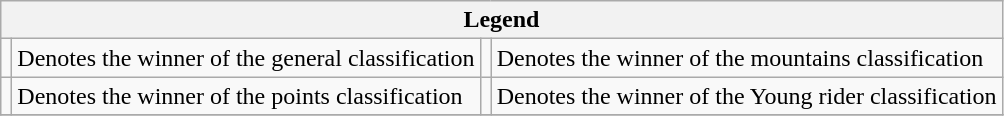<table class="wikitable">
<tr>
<th colspan="4">Legend</th>
</tr>
<tr>
<td></td>
<td>Denotes the winner of the general classification</td>
<td></td>
<td>Denotes the winner of the mountains classification</td>
</tr>
<tr>
<td></td>
<td>Denotes the winner of the points classification</td>
<td></td>
<td>Denotes the winner of the Young rider classification</td>
</tr>
<tr>
</tr>
</table>
